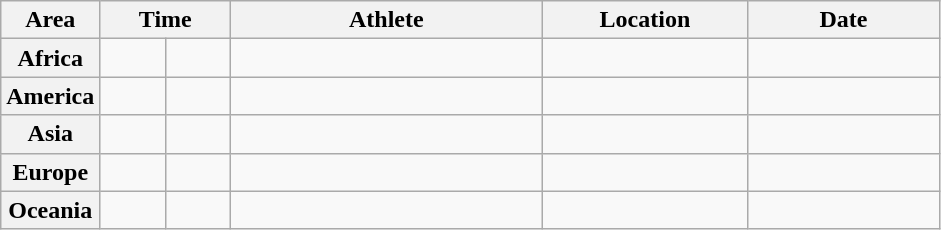<table class="wikitable">
<tr>
<th width="45">Area</th>
<th width="80" colspan="2">Time</th>
<th width="200">Athlete</th>
<th width="130">Location</th>
<th width="120">Date</th>
</tr>
<tr>
<th>Africa</th>
<td align="center"></td>
<td align="center"></td>
<td></td>
<td></td>
<td align="right"></td>
</tr>
<tr>
<th>America</th>
<td align="center"></td>
<td align="center"></td>
<td></td>
<td></td>
<td align="right"></td>
</tr>
<tr>
<th>Asia</th>
<td align="center"></td>
<td align="center"></td>
<td></td>
<td></td>
<td align="right"></td>
</tr>
<tr>
<th>Europe</th>
<td align="center"></td>
<td align="center"></td>
<td></td>
<td></td>
<td align="right"></td>
</tr>
<tr>
<th>Oceania</th>
<td align="center"></td>
<td align="center"></td>
<td></td>
<td></td>
<td align="right"></td>
</tr>
</table>
